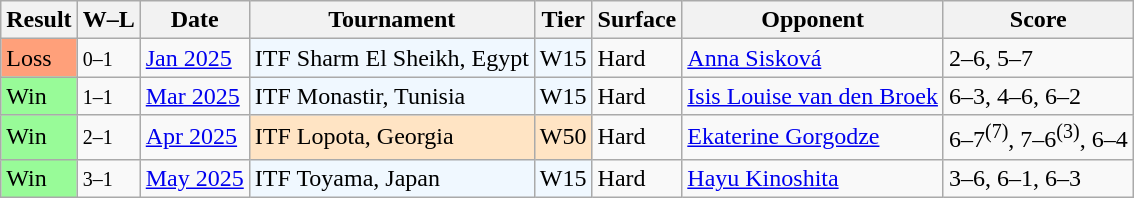<table class="sortable wikitable">
<tr>
<th>Result</th>
<th class="unsortable">W–L</th>
<th>Date</th>
<th>Tournament</th>
<th>Tier</th>
<th>Surface</th>
<th>Opponent</th>
<th class="unsortable">Score</th>
</tr>
<tr>
<td style="background:#ffa07a;">Loss</td>
<td><small>0–1</small></td>
<td><a href='#'>Jan 2025</a></td>
<td style="background:#f0f8ff;">ITF Sharm El Sheikh, Egypt</td>
<td style="background:#f0f8ff;">W15</td>
<td>Hard</td>
<td> <a href='#'>Anna Sisková</a></td>
<td>2–6, 5–7</td>
</tr>
<tr>
<td style="background:#98FB98;">Win</td>
<td><small>1–1</small></td>
<td><a href='#'>Mar 2025</a></td>
<td style="background:#f0f8ff;">ITF Monastir, Tunisia</td>
<td style="background:#f0f8ff;">W15</td>
<td>Hard</td>
<td> <a href='#'>Isis Louise van den Broek</a></td>
<td>6–3, 4–6, 6–2</td>
</tr>
<tr>
<td style="background:#98FB98;">Win</td>
<td><small>2–1</small></td>
<td><a href='#'>Apr 2025</a></td>
<td style="background:#ffe4c4;">ITF Lopota, Georgia</td>
<td style="background:#ffe4c4;">W50</td>
<td>Hard</td>
<td> <a href='#'>Ekaterine Gorgodze</a></td>
<td>6–7<sup>(7)</sup>, 7–6<sup>(3)</sup>, 6–4</td>
</tr>
<tr>
<td style="background:#98FB98;">Win</td>
<td><small>3–1</small></td>
<td><a href='#'>May 2025</a></td>
<td style="background:#f0f8ff;">ITF Toyama, Japan</td>
<td style="background:#f0f8ff;">W15</td>
<td>Hard</td>
<td> <a href='#'>Hayu Kinoshita</a></td>
<td>3–6, 6–1, 6–3</td>
</tr>
</table>
